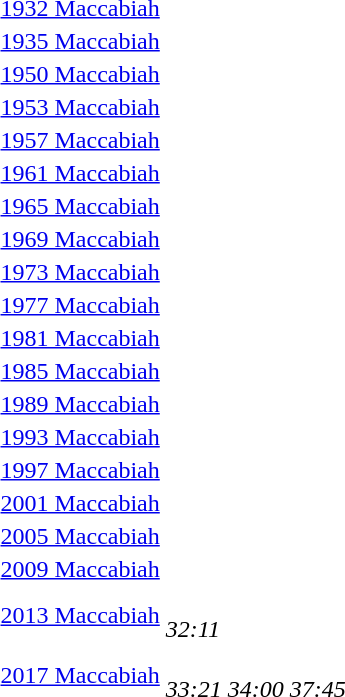<table>
<tr valign="top">
<td><a href='#'>1932 Maccabiah</a></td>
<td></td>
<td></td>
<td></td>
</tr>
<tr>
<td><a href='#'>1935 Maccabiah</a></td>
<td></td>
<td></td>
<td></td>
</tr>
<tr>
<td><a href='#'>1950 Maccabiah</a></td>
<td></td>
<td></td>
<td></td>
</tr>
<tr>
<td><a href='#'>1953 Maccabiah</a></td>
<td></td>
<td></td>
<td></td>
</tr>
<tr>
<td><a href='#'>1957 Maccabiah</a></td>
<td></td>
<td></td>
<td></td>
</tr>
<tr>
<td><a href='#'>1961 Maccabiah</a></td>
<td></td>
<td></td>
<td></td>
</tr>
<tr>
<td><a href='#'>1965 Maccabiah</a></td>
<td></td>
<td></td>
<td></td>
</tr>
<tr>
<td><a href='#'>1969 Maccabiah</a></td>
<td></td>
<td></td>
<td></td>
</tr>
<tr>
<td><a href='#'>1973 Maccabiah</a></td>
<td><br><em></em></td>
<td></td>
<td></td>
</tr>
<tr>
<td><a href='#'>1977 Maccabiah</a></td>
<td></td>
<td></td>
<td></td>
</tr>
<tr>
<td><a href='#'>1981 Maccabiah</a></td>
<td></td>
<td></td>
<td></td>
</tr>
<tr>
<td><a href='#'>1985 Maccabiah</a></td>
<td></td>
<td></td>
<td></td>
</tr>
<tr>
<td><a href='#'>1989 Maccabiah</a></td>
<td></td>
<td></td>
<td></td>
</tr>
<tr>
<td><a href='#'>1993 Maccabiah</a></td>
<td></td>
<td></td>
<td></td>
</tr>
<tr>
<td><a href='#'>1997 Maccabiah</a></td>
<td></td>
<td></td>
<td></td>
</tr>
<tr>
<td><a href='#'>2001 Maccabiah</a></td>
<td></td>
<td></td>
<td></td>
</tr>
<tr>
<td><a href='#'>2005 Maccabiah</a></td>
<td></td>
<td></td>
<td></td>
</tr>
<tr>
<td><a href='#'>2009 Maccabiah</a></td>
<td></td>
<td></td>
<td></td>
</tr>
<tr>
<td><a href='#'>2013 Maccabiah</a></td>
<td><br><em>32:11</em></td>
<td></td>
<td></td>
</tr>
<tr>
<td><a href='#'>2017 Maccabiah</a></td>
<td><br><em>33:21</em></td>
<td><br><em>34:00</em></td>
<td><br><em>37:45</em></td>
</tr>
</table>
